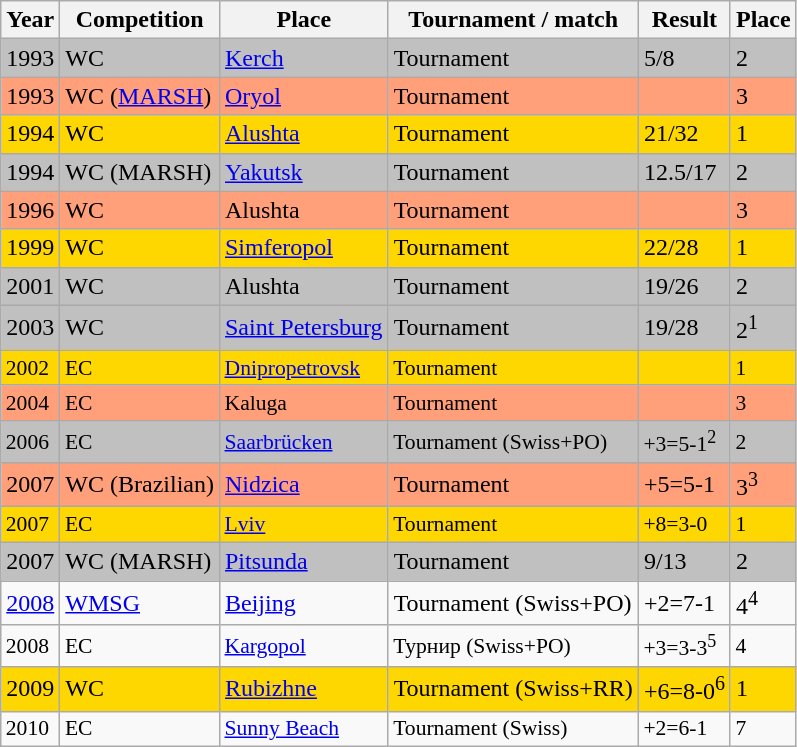<table class="sortable wikitable">
<tr>
<th>Year</th>
<th>Competition</th>
<th>Place</th>
<th>Tournament / match</th>
<th>Result</th>
<th>Place</th>
</tr>
<tr bgcolor="silver">
<td>1993</td>
<td>WC</td>
<td> <a href='#'>Kerch</a></td>
<td>Tournament</td>
<td>5/8</td>
<td>2</td>
</tr>
<tr bgcolor="lightsalmon">
<td>1993</td>
<td>WC (<a href='#'>MARSH</a>)</td>
<td> <a href='#'>Oryol</a></td>
<td>Tournament</td>
<td></td>
<td>3</td>
</tr>
<tr bgcolor="gold">
<td>1994</td>
<td>WC</td>
<td> <a href='#'>Alushta</a></td>
<td>Tournament</td>
<td>21/32</td>
<td>1</td>
</tr>
<tr bgcolor="silver">
<td>1994</td>
<td>WC (MARSH)</td>
<td> <a href='#'>Yakutsk</a></td>
<td>Tournament</td>
<td>12.5/17</td>
<td>2</td>
</tr>
<tr bgcolor="lightsalmon">
<td>1996</td>
<td>WC</td>
<td> Alushta</td>
<td>Tournament</td>
<td></td>
<td>3</td>
</tr>
<tr bgcolor="gold">
<td>1999</td>
<td>WC</td>
<td> <a href='#'>Simferopol</a></td>
<td>Tournament</td>
<td>22/28</td>
<td>1</td>
</tr>
<tr bgcolor="silver">
<td>2001</td>
<td>WC</td>
<td> Alushta</td>
<td>Tournament</td>
<td>19/26</td>
<td>2</td>
</tr>
<tr bgcolor="silver">
<td>2003</td>
<td>WC</td>
<td> <a href='#'>Saint Petersburg</a></td>
<td>Tournament</td>
<td>19/28</td>
<td>2<sup>1</sup></td>
</tr>
<tr bgcolor="gold" style="font-size:90%;">
<td>2002</td>
<td>EC</td>
<td> <a href='#'>Dnipropetrovsk</a></td>
<td>Tournament</td>
<td></td>
<td>1</td>
</tr>
<tr bgcolor="lightsalmon" style="font-size:90%;">
<td>2004</td>
<td>EC</td>
<td> Kaluga</td>
<td>Tournament</td>
<td></td>
<td>3</td>
</tr>
<tr bgcolor="silver" style="font-size:90%;">
<td>2006</td>
<td>EC</td>
<td> <a href='#'>Saarbrücken</a></td>
<td>Tournament (Swiss+PO)</td>
<td>+3=5-1<sup>2</sup></td>
<td>2</td>
</tr>
<tr bgcolor="lightsalmon">
<td>2007</td>
<td>WC (Brazilian)</td>
<td> <a href='#'>Nidzica</a></td>
<td>Tournament</td>
<td>+5=5-1</td>
<td>3<sup>3</sup></td>
</tr>
<tr bgcolor="gold" style="font-size:90%;">
<td>2007</td>
<td>EC</td>
<td> <a href='#'>Lviv</a></td>
<td>Tournament</td>
<td>+8=3-0</td>
<td>1</td>
</tr>
<tr bgcolor="silver">
<td>2007</td>
<td>WC (MARSH)</td>
<td> <a href='#'>Pitsunda</a></td>
<td>Tournament</td>
<td>9/13</td>
<td>2</td>
</tr>
<tr>
<td><a href='#'>2008</a></td>
<td><a href='#'>WMSG</a></td>
<td> <a href='#'>Beijing</a></td>
<td>Tournament (Swiss+PO)</td>
<td>+2=7-1</td>
<td>4<sup>4</sup></td>
</tr>
<tr style="font-size:90%;">
<td>2008</td>
<td>EC</td>
<td> <a href='#'>Kargopol</a></td>
<td>Турнир (Swiss+PO)</td>
<td>+3=3-3<sup>5</sup></td>
<td>4</td>
</tr>
<tr bgcolor="gold">
<td>2009</td>
<td>WC</td>
<td> <a href='#'>Rubizhne</a></td>
<td>Tournament (Swiss+RR)</td>
<td>+6=8-0<sup>6</sup></td>
<td>1</td>
</tr>
<tr style="font-size:90%;">
<td>2010</td>
<td>EC</td>
<td> <a href='#'>Sunny Beach</a></td>
<td>Tournament (Swiss)</td>
<td>+2=6-1</td>
<td>7</td>
</tr>
</table>
